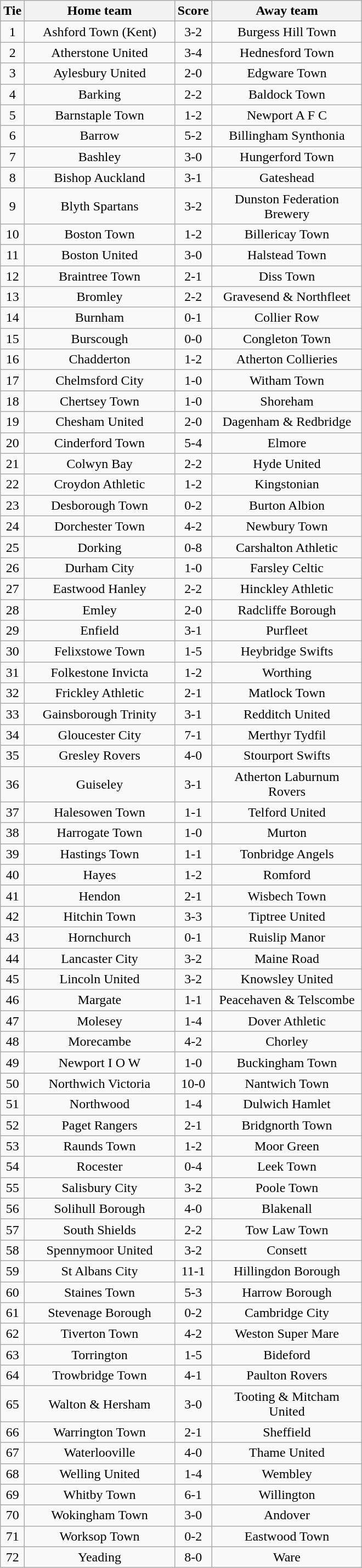<table class="wikitable" style="text-align:center;">
<tr>
<th width=20>Tie</th>
<th width=175>Home team</th>
<th width=20>Score</th>
<th width=175>Away team</th>
</tr>
<tr>
<td>1</td>
<td>Ashford Town (Kent)</td>
<td>3-2</td>
<td>Burgess Hill Town</td>
</tr>
<tr>
<td>2</td>
<td>Atherstone United</td>
<td>3-4</td>
<td>Hednesford Town</td>
</tr>
<tr>
<td>3</td>
<td>Aylesbury United</td>
<td>2-0</td>
<td>Edgware Town</td>
</tr>
<tr>
<td>4</td>
<td>Barking</td>
<td>2-2</td>
<td>Baldock Town</td>
</tr>
<tr>
<td>5</td>
<td>Barnstaple Town</td>
<td>1-2</td>
<td>Newport A F C</td>
</tr>
<tr>
<td>6</td>
<td>Barrow</td>
<td>5-2</td>
<td>Billingham Synthonia</td>
</tr>
<tr>
<td>7</td>
<td>Bashley</td>
<td>3-0</td>
<td>Hungerford Town</td>
</tr>
<tr>
<td>8</td>
<td>Bishop Auckland</td>
<td>3-1</td>
<td>Gateshead</td>
</tr>
<tr>
<td>9</td>
<td>Blyth Spartans</td>
<td>3-2</td>
<td>Dunston Federation Brewery</td>
</tr>
<tr>
<td>10</td>
<td>Boston Town</td>
<td>1-2</td>
<td>Billericay Town</td>
</tr>
<tr>
<td>11</td>
<td>Boston United</td>
<td>3-0</td>
<td>Halstead Town</td>
</tr>
<tr>
<td>12</td>
<td>Braintree Town</td>
<td>2-1</td>
<td>Diss Town</td>
</tr>
<tr>
<td>13</td>
<td>Bromley</td>
<td>2-2</td>
<td>Gravesend & Northfleet</td>
</tr>
<tr>
<td>14</td>
<td>Burnham</td>
<td>0-1</td>
<td>Collier Row</td>
</tr>
<tr>
<td>15</td>
<td>Burscough</td>
<td>0-0</td>
<td>Congleton Town</td>
</tr>
<tr>
<td>16</td>
<td>Chadderton</td>
<td>1-2</td>
<td>Atherton Collieries</td>
</tr>
<tr>
<td>17</td>
<td>Chelmsford City</td>
<td>1-0</td>
<td>Witham Town</td>
</tr>
<tr>
<td>18</td>
<td>Chertsey Town</td>
<td>1-0</td>
<td>Shoreham</td>
</tr>
<tr>
<td>19</td>
<td>Chesham United</td>
<td>2-0</td>
<td>Dagenham & Redbridge</td>
</tr>
<tr>
<td>20</td>
<td>Cinderford Town</td>
<td>5-4</td>
<td>Elmore</td>
</tr>
<tr>
<td>21</td>
<td>Colwyn Bay</td>
<td>2-2</td>
<td>Hyde United</td>
</tr>
<tr>
<td>22</td>
<td>Croydon Athletic</td>
<td>1-2</td>
<td>Kingstonian</td>
</tr>
<tr>
<td>23</td>
<td>Desborough Town</td>
<td>0-2</td>
<td>Burton Albion</td>
</tr>
<tr>
<td>24</td>
<td>Dorchester Town</td>
<td>4-2</td>
<td>Newbury Town</td>
</tr>
<tr>
<td>25</td>
<td>Dorking</td>
<td>0-8</td>
<td>Carshalton Athletic</td>
</tr>
<tr>
<td>26</td>
<td>Durham City</td>
<td>1-0</td>
<td>Farsley Celtic</td>
</tr>
<tr>
<td>27</td>
<td>Eastwood Hanley</td>
<td>2-2</td>
<td>Hinckley Athletic</td>
</tr>
<tr>
<td>28</td>
<td>Emley</td>
<td>2-0</td>
<td>Radcliffe Borough</td>
</tr>
<tr>
<td>29</td>
<td>Enfield</td>
<td>3-1</td>
<td>Purfleet</td>
</tr>
<tr>
<td>30</td>
<td>Felixstowe Town</td>
<td>1-5</td>
<td>Heybridge Swifts</td>
</tr>
<tr>
<td>31</td>
<td>Folkestone Invicta</td>
<td>1-2</td>
<td>Worthing</td>
</tr>
<tr>
<td>32</td>
<td>Frickley Athletic</td>
<td>2-1</td>
<td>Matlock Town</td>
</tr>
<tr>
<td>33</td>
<td>Gainsborough Trinity</td>
<td>3-1</td>
<td>Redditch United</td>
</tr>
<tr>
<td>34</td>
<td>Gloucester City</td>
<td>7-1</td>
<td>Merthyr Tydfil</td>
</tr>
<tr>
<td>35</td>
<td>Gresley Rovers</td>
<td>4-0</td>
<td>Stourport Swifts</td>
</tr>
<tr>
<td>36</td>
<td>Guiseley</td>
<td>3-1</td>
<td>Atherton Laburnum Rovers</td>
</tr>
<tr>
<td>37</td>
<td>Halesowen Town</td>
<td>1-1</td>
<td>Telford United</td>
</tr>
<tr>
<td>38</td>
<td>Harrogate Town</td>
<td>1-0</td>
<td>Murton</td>
</tr>
<tr>
<td>39</td>
<td>Hastings Town</td>
<td>1-1</td>
<td>Tonbridge Angels</td>
</tr>
<tr>
<td>40</td>
<td>Hayes</td>
<td>1-2</td>
<td>Romford</td>
</tr>
<tr>
<td>41</td>
<td>Hendon</td>
<td>2-1</td>
<td>Wisbech Town</td>
</tr>
<tr>
<td>42</td>
<td>Hitchin Town</td>
<td>3-3</td>
<td>Tiptree United</td>
</tr>
<tr>
<td>43</td>
<td>Hornchurch</td>
<td>0-1</td>
<td>Ruislip Manor</td>
</tr>
<tr>
<td>44</td>
<td>Lancaster City</td>
<td>3-2</td>
<td>Maine Road</td>
</tr>
<tr>
<td>45</td>
<td>Lincoln United</td>
<td>3-2</td>
<td>Knowsley United</td>
</tr>
<tr>
<td>46</td>
<td>Margate</td>
<td>1-1</td>
<td>Peacehaven & Telscombe</td>
</tr>
<tr>
<td>47</td>
<td>Molesey</td>
<td>1-4</td>
<td>Dover Athletic</td>
</tr>
<tr>
<td>48</td>
<td>Morecambe</td>
<td>4-2</td>
<td>Chorley</td>
</tr>
<tr>
<td>49</td>
<td>Newport I O W</td>
<td>1-0</td>
<td>Buckingham Town</td>
</tr>
<tr>
<td>50</td>
<td>Northwich Victoria</td>
<td>10-0</td>
<td>Nantwich Town</td>
</tr>
<tr>
<td>51</td>
<td>Northwood</td>
<td>1-4</td>
<td>Dulwich Hamlet</td>
</tr>
<tr>
<td>52</td>
<td>Paget Rangers</td>
<td>2-1</td>
<td>Bridgnorth Town</td>
</tr>
<tr>
<td>53</td>
<td>Raunds Town</td>
<td>1-2</td>
<td>Moor Green</td>
</tr>
<tr>
<td>54</td>
<td>Rocester</td>
<td>0-4</td>
<td>Leek Town</td>
</tr>
<tr>
<td>55</td>
<td>Salisbury City</td>
<td>3-2</td>
<td>Poole Town</td>
</tr>
<tr>
<td>56</td>
<td>Solihull Borough</td>
<td>4-0</td>
<td>Blakenall</td>
</tr>
<tr>
<td>57</td>
<td>South Shields</td>
<td>2-2</td>
<td>Tow Law Town</td>
</tr>
<tr>
<td>58</td>
<td>Spennymoor United</td>
<td>3-2</td>
<td>Consett</td>
</tr>
<tr>
<td>59</td>
<td>St Albans City</td>
<td>11-1</td>
<td>Hillingdon Borough</td>
</tr>
<tr>
<td>60</td>
<td>Staines Town</td>
<td>5-3</td>
<td>Harrow Borough</td>
</tr>
<tr>
<td>61</td>
<td>Stevenage Borough</td>
<td>0-2</td>
<td>Cambridge City</td>
</tr>
<tr>
<td>62</td>
<td>Tiverton Town</td>
<td>4-2</td>
<td>Weston Super Mare</td>
</tr>
<tr>
<td>63</td>
<td>Torrington</td>
<td>1-5</td>
<td>Bideford</td>
</tr>
<tr>
<td>64</td>
<td>Trowbridge Town</td>
<td>4-1</td>
<td>Paulton Rovers</td>
</tr>
<tr>
<td>65</td>
<td>Walton & Hersham</td>
<td>3-0</td>
<td>Tooting & Mitcham United</td>
</tr>
<tr>
<td>66</td>
<td>Warrington Town</td>
<td>2-1</td>
<td>Sheffield</td>
</tr>
<tr>
<td>67</td>
<td>Waterlooville</td>
<td>4-0</td>
<td>Thame United</td>
</tr>
<tr>
<td>68</td>
<td>Welling United</td>
<td>1-4</td>
<td>Wembley</td>
</tr>
<tr>
<td>69</td>
<td>Whitby Town</td>
<td>6-1</td>
<td>Willington</td>
</tr>
<tr>
<td>70</td>
<td>Wokingham Town</td>
<td>3-0</td>
<td>Andover</td>
</tr>
<tr>
<td>71</td>
<td>Worksop Town</td>
<td>0-2</td>
<td>Eastwood Town</td>
</tr>
<tr>
<td>72</td>
<td>Yeading</td>
<td>8-0</td>
<td>Ware</td>
</tr>
</table>
